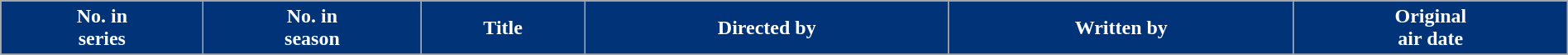<table class="wikitable plainrowheaders" style="width: 100%; margin-right: 0; background: #fff;">
<tr>
<th style="background:#037; color:#fff;">No. in<br>series</th>
<th style="background:#037; color:#fff;">No. in<br>season</th>
<th style="background:#037; color:#fff;">Title</th>
<th style="background:#037; color:#fff;">Directed by</th>
<th style="background:#037; color:#fff;">Written by</th>
<th style="background:#037; color:#fff;">Original<br>air date</th>
</tr>
<tr>
</tr>
</table>
